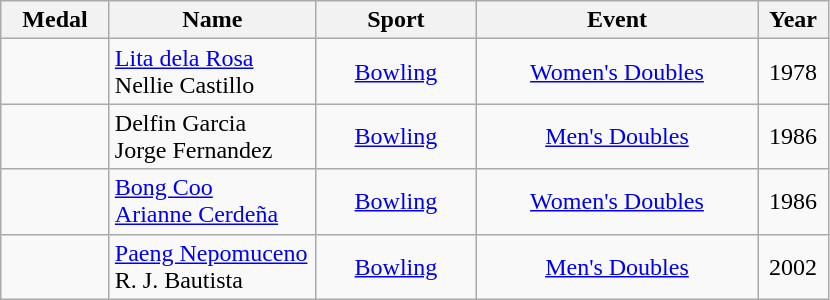<table class="wikitable"  style="font-size:100%;  text-align:center;">
<tr>
<th width="65">Medal</th>
<th width="130">Name</th>
<th width="100">Sport</th>
<th width="180">Event</th>
<th width="40">Year</th>
</tr>
<tr>
<td></td>
<td align=left><a href='#'>Lita dela Rosa</a><br>Nellie Castillo</td>
<td><a href='#'>Bowling</a></td>
<td><a href='#'>Women's Doubles</a></td>
<td>1978</td>
</tr>
<tr>
<td></td>
<td align=left>Delfin Garcia<br>Jorge Fernandez</td>
<td><a href='#'>Bowling</a></td>
<td><a href='#'>Men's Doubles</a></td>
<td>1986</td>
</tr>
<tr>
<td></td>
<td align=left><a href='#'>Bong Coo</a><br><a href='#'>Arianne Cerdeña</a></td>
<td><a href='#'>Bowling</a></td>
<td><a href='#'>Women's Doubles</a></td>
<td>1986</td>
</tr>
<tr>
<td></td>
<td align=left><a href='#'>Paeng Nepomuceno</a><br>R. J. Bautista</td>
<td><a href='#'>Bowling</a></td>
<td><a href='#'>Men's Doubles</a></td>
<td>2002</td>
</tr>
</table>
